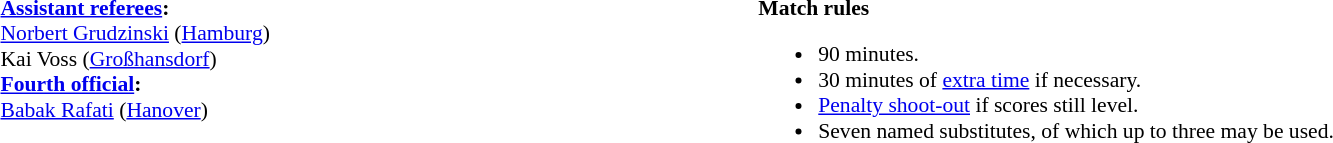<table style="width:100%; font-size:90%;">
<tr>
<td style="width:40%; vertical-align:top;"><br><strong><a href='#'>Assistant referees</a>:</strong>
<br><a href='#'>Norbert Grudzinski</a> (<a href='#'>Hamburg</a>)
<br>Kai Voss (<a href='#'>Großhansdorf</a>)
<br><strong><a href='#'>Fourth official</a>:</strong>
<br><a href='#'>Babak Rafati</a> (<a href='#'>Hanover</a>)</td>
<td style="width:60%; vertical-align:top;"><br><strong>Match rules</strong><ul><li>90 minutes.</li><li>30 minutes of <a href='#'>extra time</a> if necessary.</li><li><a href='#'>Penalty shoot-out</a> if scores still level.</li><li>Seven named substitutes, of which up to three may be used.</li></ul></td>
</tr>
</table>
